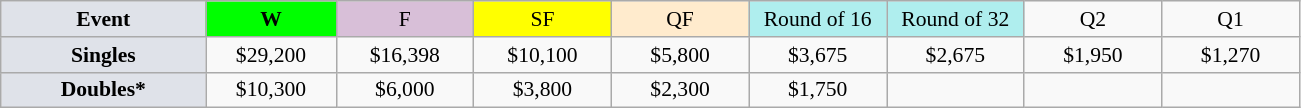<table class=wikitable style=font-size:90%;text-align:center>
<tr>
<td style="width:130px; background:#dfe2e9;"><strong>Event</strong></td>
<td style="width:80px; background:lime;"><strong>W</strong></td>
<td style="width:85px; background:thistle;">F</td>
<td style="width:85px; background:#ff0;">SF</td>
<td style="width:85px; background:#ffebcd;">QF</td>
<td style="width:85px; background:#afeeee;">Round of 16</td>
<td style="width:85px; background:#afeeee;">Round of 32</td>
<td width=85>Q2</td>
<td width=85>Q1</td>
</tr>
<tr>
<td style="background:#dfe2e9;"><strong>Singles</strong></td>
<td>$29,200</td>
<td>$16,398</td>
<td>$10,100</td>
<td>$5,800</td>
<td>$3,675</td>
<td>$2,675</td>
<td>$1,950</td>
<td>$1,270</td>
</tr>
<tr>
<td style="background:#dfe2e9;"><strong>Doubles*</strong></td>
<td>$10,300</td>
<td>$6,000</td>
<td>$3,800</td>
<td>$2,300</td>
<td>$1,750</td>
<td></td>
<td></td>
<td></td>
</tr>
</table>
